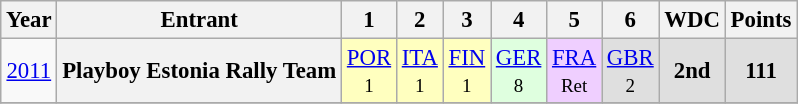<table class="wikitable" border="1" style="text-align:center; font-size:95%;">
<tr>
<th>Year</th>
<th>Entrant</th>
<th>1</th>
<th>2</th>
<th>3</th>
<th>4</th>
<th>5</th>
<th>6</th>
<th>WDC</th>
<th>Points</th>
</tr>
<tr>
<td><a href='#'>2011</a></td>
<th>Playboy Estonia Rally Team</th>
<td style="background:#FFFFBF;"><a href='#'>POR</a><br><small>1</small></td>
<td style="background:#FFFFBF;"><a href='#'>ITA</a><br><small>1</small></td>
<td style="background:#FFFFBF;"><a href='#'>FIN</a><br><small>1</small></td>
<td style="background:#DFFFDF;"><a href='#'>GER</a><br><small>8</small></td>
<td style="background:#EFCFFF;"><a href='#'>FRA</a><br><small>Ret</small></td>
<td style="background:#DFDFDF;"><a href='#'>GBR</a><br><small>2</small></td>
<td style="background:#DFDFDF;"><strong>2nd</strong></td>
<td style="background:#DFDFDF;"><strong>111</strong></td>
</tr>
<tr>
</tr>
</table>
